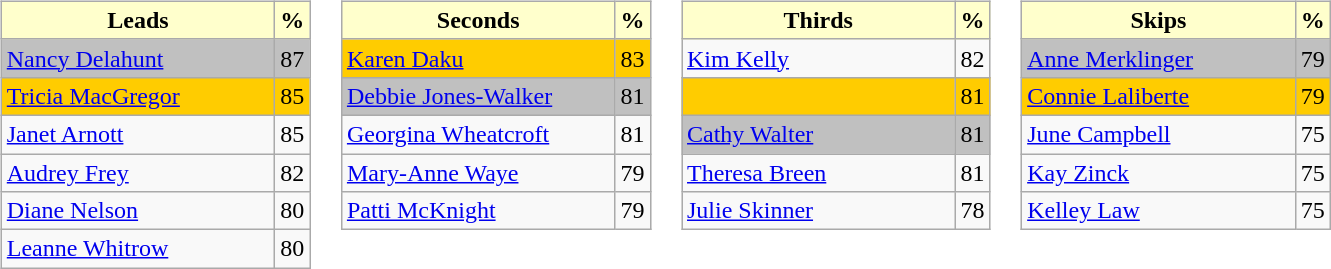<table>
<tr>
<td valign=top><br><table class="wikitable">
<tr>
<th style="background:#ffc; width:175px;">Leads</th>
<th style="background:#ffc;">%</th>
</tr>
<tr bgcolor=#C0C0C0>
<td> <a href='#'>Nancy Delahunt</a></td>
<td>87</td>
</tr>
<tr bgcolor=#FFCC00>
<td> <a href='#'>Tricia MacGregor</a></td>
<td>85</td>
</tr>
<tr>
<td> <a href='#'>Janet Arnott</a></td>
<td>85</td>
</tr>
<tr>
<td> <a href='#'>Audrey Frey</a></td>
<td>82</td>
</tr>
<tr>
<td> <a href='#'>Diane Nelson</a></td>
<td>80</td>
</tr>
<tr>
<td> <a href='#'>Leanne Whitrow</a></td>
<td>80</td>
</tr>
</table>
</td>
<td valign=top><br><table class="wikitable">
<tr>
<th style="background:#ffc; width:175px;">Seconds</th>
<th style="background:#ffc;">%</th>
</tr>
<tr bgcolor=#FFCC00>
<td> <a href='#'>Karen Daku</a></td>
<td>83</td>
</tr>
<tr bgcolor=#C0C0C0>
<td> <a href='#'>Debbie Jones-Walker</a></td>
<td>81</td>
</tr>
<tr>
<td> <a href='#'>Georgina Wheatcroft</a></td>
<td>81</td>
</tr>
<tr>
<td> <a href='#'>Mary-Anne Waye</a></td>
<td>79</td>
</tr>
<tr>
<td> <a href='#'>Patti McKnight</a></td>
<td>79</td>
</tr>
</table>
</td>
<td valign=top><br><table class="wikitable">
<tr>
<th style="background:#ffc; width:175px;">Thirds</th>
<th style="background:#ffc;">%</th>
</tr>
<tr>
<td> <a href='#'>Kim Kelly</a></td>
<td>82</td>
</tr>
<tr bgcolor=#FFCC00>
<td></td>
<td>81</td>
</tr>
<tr bgcolor=#C0C0C0>
<td> <a href='#'>Cathy Walter</a></td>
<td>81</td>
</tr>
<tr>
<td> <a href='#'>Theresa Breen</a></td>
<td>81</td>
</tr>
<tr>
<td> <a href='#'>Julie Skinner</a></td>
<td>78</td>
</tr>
</table>
</td>
<td valign=top><br><table class="wikitable">
<tr>
<th style="background:#ffc; width:175px;">Skips</th>
<th style="background:#ffc;">%</th>
</tr>
<tr bgcolor=#C0C0C0>
<td> <a href='#'>Anne Merklinger</a></td>
<td>79</td>
</tr>
<tr bgcolor=#FFCC00>
<td> <a href='#'>Connie Laliberte</a></td>
<td>79</td>
</tr>
<tr>
<td> <a href='#'>June Campbell</a></td>
<td>75</td>
</tr>
<tr>
<td> <a href='#'>Kay Zinck</a></td>
<td>75</td>
</tr>
<tr>
<td> <a href='#'>Kelley Law</a></td>
<td>75</td>
</tr>
</table>
</td>
</tr>
</table>
